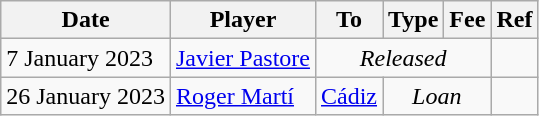<table class="wikitable">
<tr>
<th>Date</th>
<th>Player</th>
<th>To</th>
<th>Type</th>
<th>Fee</th>
<th>Ref</th>
</tr>
<tr>
<td>7 January 2023</td>
<td> <a href='#'>Javier Pastore</a></td>
<td colspan=3 align=center><em>Released</em></td>
<td align=center></td>
</tr>
<tr>
<td>26 January 2023</td>
<td> <a href='#'>Roger Martí</a></td>
<td><a href='#'>Cádiz</a></td>
<td colspan=2 align=center><em>Loan</em></td>
<td align=center></td>
</tr>
</table>
